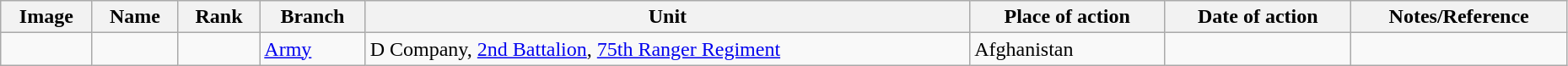<table class="wikitable" width="98%">
<tr>
<th>Image</th>
<th>Name</th>
<th>Rank</th>
<th>Branch</th>
<th>Unit</th>
<th>Place of action</th>
<th>Date of action</th>
<th>Notes/Reference</th>
</tr>
<tr>
<td></td>
<td></td>
<td></td>
<td><a href='#'>Army</a></td>
<td>D Company, <a href='#'>2nd Battalion</a>, <a href='#'>75th Ranger Regiment</a></td>
<td>Afghanistan</td>
<td></td>
<td></td>
</tr>
</table>
